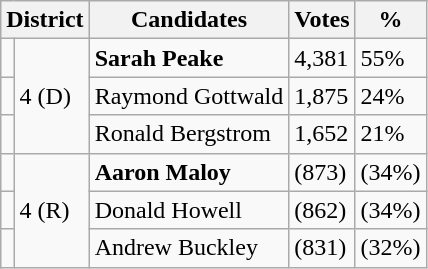<table class=wikitable>
<tr>
<th colspan=2>District</th>
<th>Candidates</th>
<th>Votes</th>
<th>%</th>
</tr>
<tr>
<td></td>
<td rowspan=3>4 (D)</td>
<td><strong>Sarah Peake</strong></td>
<td>4,381</td>
<td>55%</td>
</tr>
<tr>
<td></td>
<td>Raymond Gottwald</td>
<td>1,875</td>
<td>24%</td>
</tr>
<tr>
<td></td>
<td>Ronald Bergstrom</td>
<td>1,652</td>
<td>21%</td>
</tr>
<tr>
<td></td>
<td rowspan=3>4 (R)</td>
<td><strong>Aaron Maloy</strong></td>
<td>(873)</td>
<td>(34%)</td>
</tr>
<tr>
<td></td>
<td>Donald Howell</td>
<td>(862)</td>
<td>(34%)</td>
</tr>
<tr>
<td></td>
<td>Andrew Buckley</td>
<td>(831)</td>
<td>(32%)</td>
</tr>
</table>
